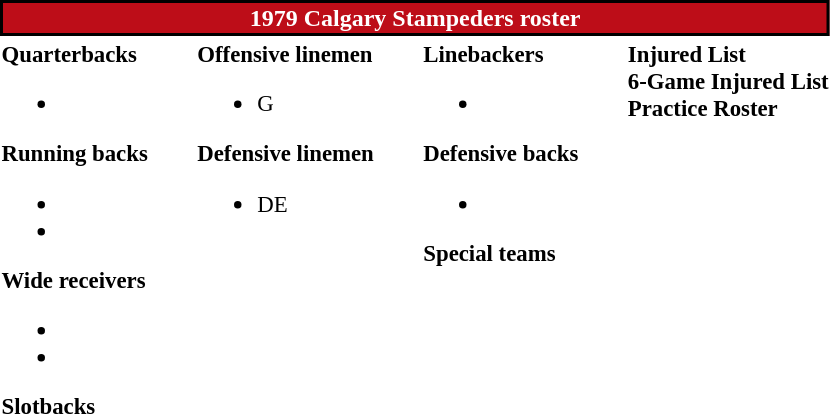<table class="toccolours" style="text-align: left;">
<tr>
<th colspan="9" style="background-color: #BD0D18; color:white; border:2px solid black; text-align: center">1979 Calgary Stampeders roster</th>
</tr>
<tr>
<td style="font-size: 95%;vertical-align:top;"><strong>Quarterbacks</strong><br><ul><li></li></ul><strong>Running backs</strong><ul><li></li><li></li></ul><strong>Wide receivers</strong><ul><li></li><li></li></ul><strong>Slotbacks</strong></td>
<td style="width: 25px;"></td>
<td style="font-size: 95%;vertical-align:top;"><strong>Offensive linemen</strong><br><ul><li> G</li></ul><strong>Defensive linemen</strong><ul><li> DE</li></ul></td>
<td style="width: 25px;"></td>
<td style="font-size: 95%;vertical-align:top;"><strong>Linebackers </strong><br><ul><li></li></ul><strong>Defensive backs</strong><ul><li></li></ul><strong>Special teams</strong></td>
<td style="width: 25px;"></td>
<td style="font-size: 95%;vertical-align:top;"><strong>Injured List</strong><br><strong>6-Game Injured List</strong><br><strong>Practice Roster</strong><br></td>
</tr>
<tr>
</tr>
</table>
